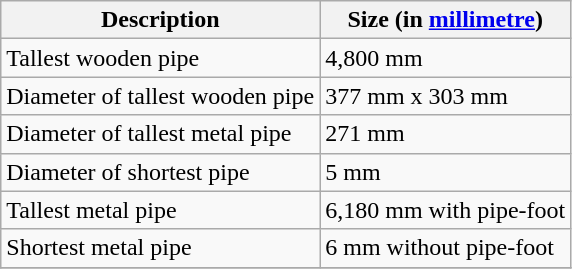<table class="wikitable">
<tr>
<th>Description</th>
<th>Size (in <a href='#'>millimetre</a>)</th>
</tr>
<tr>
<td>Tallest wooden pipe</td>
<td>4,800 mm</td>
</tr>
<tr>
<td>Diameter of tallest wooden pipe</td>
<td>377 mm x 303 mm</td>
</tr>
<tr>
<td>Diameter of tallest metal pipe</td>
<td>271 mm</td>
</tr>
<tr>
<td>Diameter of shortest pipe</td>
<td>5 mm</td>
</tr>
<tr>
<td>Tallest metal pipe</td>
<td>6,180 mm with pipe-foot</td>
</tr>
<tr>
<td>Shortest metal pipe</td>
<td>6 mm without pipe-foot</td>
</tr>
<tr>
</tr>
</table>
